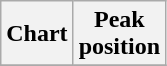<table class="wikitable sortable plainrowheaders" style="text-align:center;" border="1">
<tr>
<th scope="col">Chart</th>
<th scope="col">Peak<br>position</th>
</tr>
<tr>
</tr>
</table>
